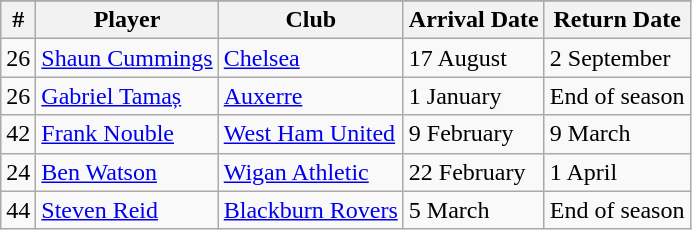<table class="wikitable" style="text-align: left">
<tr>
</tr>
<tr>
<th>#</th>
<th>Player</th>
<th>Club</th>
<th>Arrival Date</th>
<th>Return Date</th>
</tr>
<tr>
<td>26</td>
<td> <a href='#'>Shaun Cummings</a></td>
<td> <a href='#'>Chelsea</a></td>
<td>17 August</td>
<td>2 September</td>
</tr>
<tr>
<td>26</td>
<td> <a href='#'>Gabriel Tamaș</a></td>
<td> <a href='#'>Auxerre</a></td>
<td>1 January</td>
<td>End of season</td>
</tr>
<tr>
<td>42</td>
<td> <a href='#'>Frank Nouble</a></td>
<td> <a href='#'>West Ham United</a></td>
<td>9 February</td>
<td>9 March</td>
</tr>
<tr>
<td>24</td>
<td> <a href='#'>Ben Watson</a></td>
<td> <a href='#'>Wigan Athletic</a></td>
<td>22 February</td>
<td>1 April</td>
</tr>
<tr>
<td>44</td>
<td> <a href='#'>Steven Reid</a></td>
<td> <a href='#'>Blackburn Rovers</a></td>
<td>5 March</td>
<td>End of season</td>
</tr>
</table>
